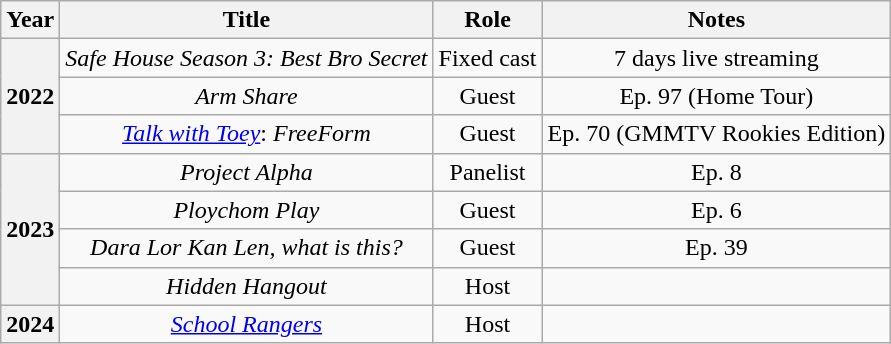<table class="wikitable">
<tr>
<th>Year</th>
<th>Title</th>
<th>Role</th>
<th>Notes</th>
</tr>
<tr align="center">
<th rowspan="3">2022</th>
<td><em>Safe House Season 3: Best Bro Secret</em></td>
<td>Fixed cast</td>
<td>7 days live streaming</td>
</tr>
<tr align="center">
<td><em>Arm Share</em></td>
<td>Guest</td>
<td>Ep. 97 (Home Tour)</td>
</tr>
<tr align="center">
<td><em><a href='#'>Talk with Toey</a></em>: <em>FreeForm</em></td>
<td>Guest</td>
<td>Ep. 70 (GMMTV Rookies Edition)</td>
</tr>
<tr align="center">
<th rowspan="4">2023</th>
<td><em>Project Alpha</em></td>
<td>Panelist</td>
<td>Ep. 8</td>
</tr>
<tr align="center">
<td><em>Ploychom Play</em></td>
<td>Guest</td>
<td>Ep. 6</td>
</tr>
<tr align="center">
<td><em>Dara Lor Kan Len, what is this?</em></td>
<td>Guest</td>
<td>Ep. 39</td>
</tr>
<tr align="center">
<td><em>Hidden Hangout</em></td>
<td>Host</td>
<td></td>
</tr>
<tr align="center">
<th rowspan="1">2024</th>
<td><em><a href='#'>School Rangers</a></em></td>
<td>Host</td>
<td></td>
</tr>
</table>
